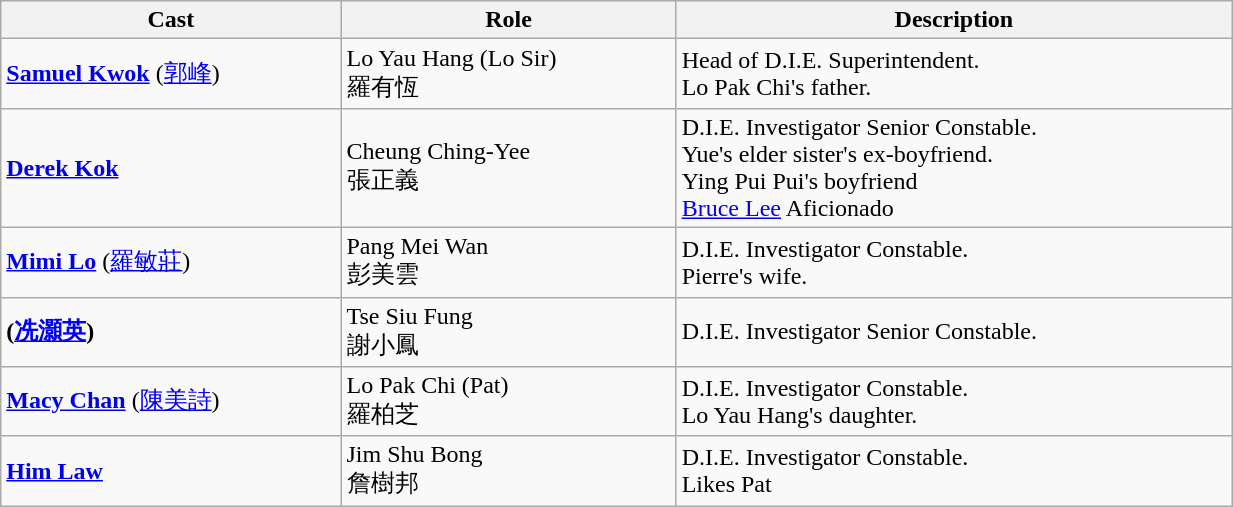<table class="wikitable" width="65%">
<tr>
<th>Cast</th>
<th>Role</th>
<th>Description</th>
</tr>
<tr>
<td><strong><a href='#'>Samuel Kwok</a></strong> (<a href='#'>郭峰</a>)</td>
<td>Lo Yau Hang (Lo Sir) <br> 羅有恆</td>
<td>Head of D.I.E. Superintendent. <br> Lo Pak Chi's father.</td>
</tr>
<tr>
<td><strong><a href='#'>Derek Kok</a></strong></td>
<td>Cheung Ching-Yee <br> 張正義</td>
<td>D.I.E. Investigator Senior Constable. <br> Yue's elder sister's ex-boyfriend.<br>Ying Pui Pui's boyfriend <br> <a href='#'>Bruce Lee</a> Aficionado</td>
</tr>
<tr>
<td><strong><a href='#'>Mimi Lo</a></strong> (<a href='#'>羅敏莊</a>)</td>
<td>Pang Mei Wan <br> 彭美雲</td>
<td>D.I.E. Investigator Constable. <br> Pierre's wife.</td>
</tr>
<tr>
<td><strong>(<a href='#'>冼灝英</a>)</strong></td>
<td>Tse Siu Fung <br> 謝小鳳</td>
<td>D.I.E. Investigator Senior Constable.</td>
</tr>
<tr>
<td><strong><a href='#'>Macy Chan</a></strong> (<a href='#'>陳美詩</a>)</td>
<td>Lo Pak Chi (Pat) <br> 羅柏芝</td>
<td>D.I.E. Investigator Constable.  <br> Lo Yau Hang's daughter. <br></td>
</tr>
<tr>
<td><strong><a href='#'>Him Law</a></strong></td>
<td>Jim Shu Bong <br> 詹樹邦</td>
<td>D.I.E. Investigator Constable. <br> Likes Pat</td>
</tr>
</table>
